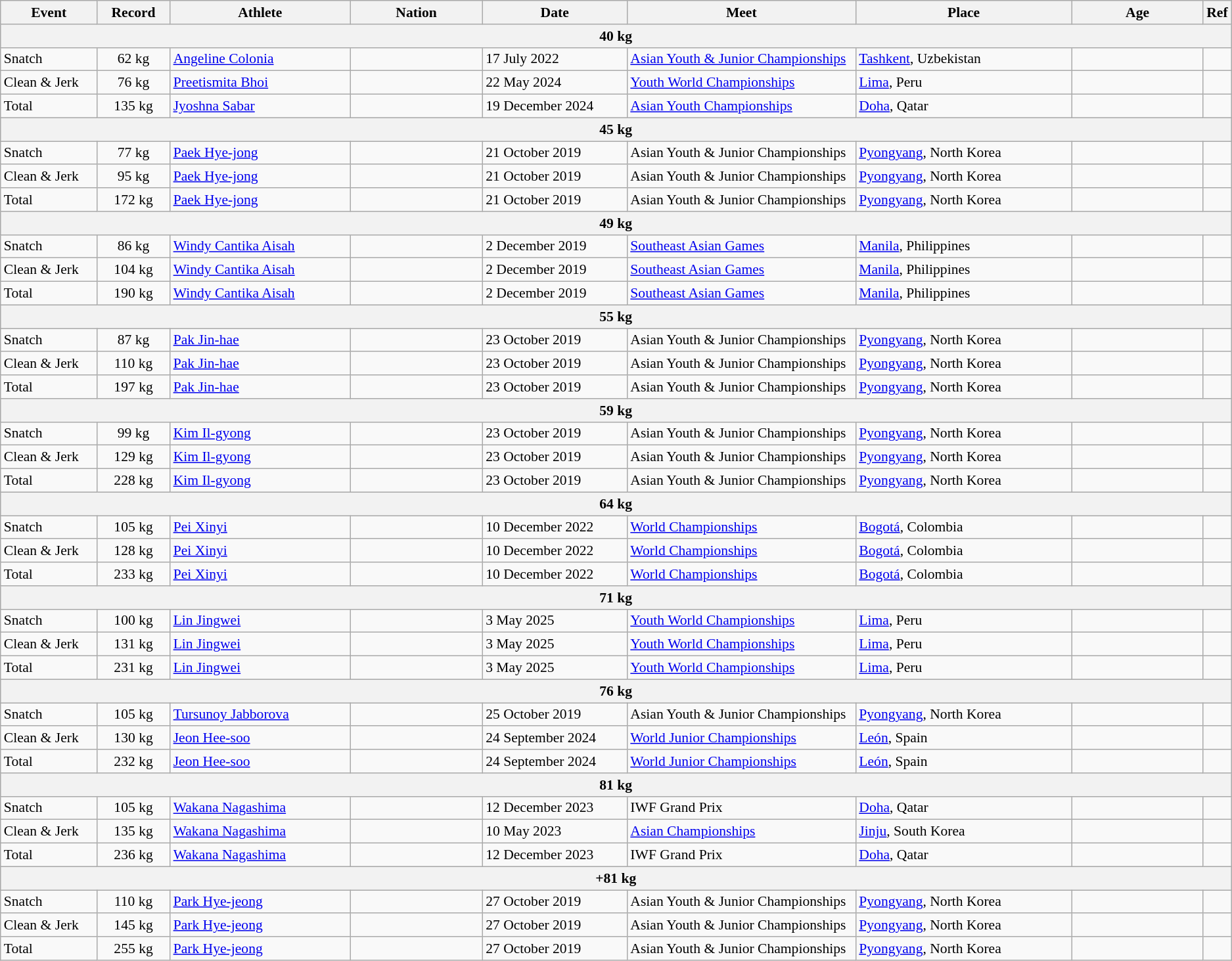<table class="wikitable" style="font-size:90%;">
<tr>
<th width=8%>Event</th>
<th width=6%>Record</th>
<th width=15%>Athlete</th>
<th width=11%>Nation</th>
<th width=12%>Date</th>
<th width=19%>Meet</th>
<th width=18%>Place</th>
<th width=11%>Age</th>
<th>Ref</th>
</tr>
<tr bgcolor="#DDDDDD">
<th colspan="9">40 kg</th>
</tr>
<tr>
<td>Snatch</td>
<td align="center">62 kg</td>
<td><a href='#'>Angeline Colonia</a></td>
<td></td>
<td>17 July 2022</td>
<td><a href='#'>Asian Youth & Junior Championships</a></td>
<td><a href='#'>Tashkent</a>, Uzbekistan</td>
<td></td>
<td></td>
</tr>
<tr>
<td>Clean & Jerk</td>
<td align=center>76 kg</td>
<td><a href='#'>Preetismita Bhoi</a></td>
<td></td>
<td>22 May 2024</td>
<td><a href='#'>Youth World Championships</a></td>
<td><a href='#'>Lima</a>, Peru</td>
<td></td>
<td></td>
</tr>
<tr>
<td>Total</td>
<td align="center">135 kg</td>
<td><a href='#'>Jyoshna Sabar</a></td>
<td></td>
<td>19 December 2024</td>
<td><a href='#'>Asian Youth Championships</a></td>
<td><a href='#'>Doha</a>, Qatar</td>
<td></td>
<td></td>
</tr>
<tr bgcolor="#DDDDDD">
<th colspan="9">45 kg</th>
</tr>
<tr>
<td>Snatch</td>
<td align="center">77 kg</td>
<td><a href='#'>Paek Hye-jong</a></td>
<td></td>
<td>21 October 2019</td>
<td>Asian Youth & Junior Championships</td>
<td><a href='#'>Pyongyang</a>, North Korea</td>
<td></td>
<td></td>
</tr>
<tr>
<td>Clean & Jerk</td>
<td align="center">95 kg</td>
<td><a href='#'>Paek Hye-jong</a></td>
<td></td>
<td>21 October 2019</td>
<td>Asian Youth & Junior Championships</td>
<td><a href='#'>Pyongyang</a>, North Korea</td>
<td></td>
<td></td>
</tr>
<tr>
<td>Total</td>
<td align="center">172 kg</td>
<td><a href='#'>Paek Hye-jong</a></td>
<td></td>
<td>21 October 2019</td>
<td>Asian Youth & Junior Championships</td>
<td><a href='#'>Pyongyang</a>, North Korea</td>
<td></td>
<td></td>
</tr>
<tr bgcolor="#DDDDDD">
<th colspan="9">49 kg</th>
</tr>
<tr>
<td>Snatch</td>
<td align="center">86 kg</td>
<td><a href='#'>Windy Cantika Aisah</a></td>
<td></td>
<td>2 December 2019</td>
<td><a href='#'>Southeast Asian Games</a></td>
<td><a href='#'>Manila</a>, Philippines</td>
<td></td>
<td></td>
</tr>
<tr>
<td>Clean & Jerk</td>
<td align="center">104 kg</td>
<td><a href='#'>Windy Cantika Aisah</a></td>
<td></td>
<td>2 December 2019</td>
<td><a href='#'>Southeast Asian Games</a></td>
<td><a href='#'>Manila</a>, Philippines</td>
<td></td>
<td></td>
</tr>
<tr>
<td>Total</td>
<td align="center">190 kg</td>
<td><a href='#'>Windy Cantika Aisah</a></td>
<td></td>
<td>2 December 2019</td>
<td><a href='#'>Southeast Asian Games</a></td>
<td><a href='#'>Manila</a>, Philippines</td>
<td></td>
<td></td>
</tr>
<tr bgcolor="#DDDDDD">
<th colspan="9">55 kg</th>
</tr>
<tr>
<td>Snatch</td>
<td align="center">87 kg</td>
<td><a href='#'>Pak Jin-hae</a></td>
<td></td>
<td>23 October 2019</td>
<td>Asian Youth & Junior Championships</td>
<td><a href='#'>Pyongyang</a>, North Korea</td>
<td></td>
<td></td>
</tr>
<tr>
<td>Clean & Jerk</td>
<td align="center">110 kg</td>
<td><a href='#'>Pak Jin-hae</a></td>
<td></td>
<td>23 October 2019</td>
<td>Asian Youth & Junior Championships</td>
<td><a href='#'>Pyongyang</a>, North Korea</td>
<td></td>
<td></td>
</tr>
<tr>
<td>Total</td>
<td align="center">197 kg</td>
<td><a href='#'>Pak Jin-hae</a></td>
<td></td>
<td>23 October 2019</td>
<td>Asian Youth & Junior Championships</td>
<td><a href='#'>Pyongyang</a>, North Korea</td>
<td></td>
<td></td>
</tr>
<tr bgcolor="#DDDDDD">
<th colspan="9">59 kg</th>
</tr>
<tr>
<td>Snatch</td>
<td align="center">99 kg</td>
<td><a href='#'>Kim Il-gyong</a></td>
<td></td>
<td>23 October 2019</td>
<td>Asian Youth & Junior Championships</td>
<td><a href='#'>Pyongyang</a>, North Korea</td>
<td></td>
<td></td>
</tr>
<tr>
<td>Clean & Jerk</td>
<td align="center">129 kg</td>
<td><a href='#'>Kim Il-gyong</a></td>
<td></td>
<td>23 October 2019</td>
<td>Asian Youth & Junior Championships</td>
<td><a href='#'>Pyongyang</a>, North Korea</td>
<td></td>
<td></td>
</tr>
<tr>
<td>Total</td>
<td align="center">228 kg</td>
<td><a href='#'>Kim Il-gyong</a></td>
<td></td>
<td>23 October 2019</td>
<td>Asian Youth & Junior Championships</td>
<td><a href='#'>Pyongyang</a>, North Korea</td>
<td></td>
<td></td>
</tr>
<tr bgcolor="#DDDDDD">
<th colspan="9">64 kg</th>
</tr>
<tr>
<td>Snatch</td>
<td align=center>105 kg</td>
<td><a href='#'>Pei Xinyi</a></td>
<td></td>
<td>10 December 2022</td>
<td><a href='#'>World Championships</a></td>
<td><a href='#'>Bogotá</a>, Colombia</td>
<td></td>
<td></td>
</tr>
<tr>
<td>Clean & Jerk</td>
<td align=center>128 kg</td>
<td><a href='#'>Pei Xinyi</a></td>
<td></td>
<td>10 December 2022</td>
<td><a href='#'>World Championships</a></td>
<td><a href='#'>Bogotá</a>, Colombia</td>
<td></td>
<td></td>
</tr>
<tr>
<td>Total</td>
<td align=center>233 kg</td>
<td><a href='#'>Pei Xinyi</a></td>
<td></td>
<td>10 December 2022</td>
<td><a href='#'>World Championships</a></td>
<td><a href='#'>Bogotá</a>, Colombia</td>
<td></td>
<td></td>
</tr>
<tr bgcolor="#DDDDDD">
<th colspan="9">71 kg</th>
</tr>
<tr>
<td>Snatch</td>
<td align="center">100 kg</td>
<td><a href='#'>Lin Jingwei</a></td>
<td></td>
<td>3 May 2025</td>
<td><a href='#'>Youth World Championships</a></td>
<td><a href='#'>Lima</a>, Peru</td>
<td></td>
<td></td>
</tr>
<tr>
<td>Clean & Jerk</td>
<td align="center">131 kg</td>
<td><a href='#'>Lin Jingwei</a></td>
<td></td>
<td>3 May 2025</td>
<td><a href='#'>Youth World Championships</a></td>
<td><a href='#'>Lima</a>, Peru</td>
<td></td>
<td></td>
</tr>
<tr>
<td>Total</td>
<td align="center">231 kg</td>
<td><a href='#'>Lin Jingwei</a></td>
<td></td>
<td>3 May 2025</td>
<td><a href='#'>Youth World Championships</a></td>
<td><a href='#'>Lima</a>, Peru</td>
<td></td>
<td></td>
</tr>
<tr bgcolor="#DDDDDD">
<th colspan="9">76 kg</th>
</tr>
<tr>
<td>Snatch</td>
<td align="center">105 kg</td>
<td><a href='#'>Tursunoy Jabborova</a></td>
<td></td>
<td>25 October 2019</td>
<td>Asian Youth & Junior Championships</td>
<td><a href='#'>Pyongyang</a>, North Korea</td>
<td></td>
<td></td>
</tr>
<tr>
<td>Clean & Jerk</td>
<td align="center">130 kg</td>
<td><a href='#'>Jeon Hee-soo</a></td>
<td></td>
<td>24 September 2024</td>
<td><a href='#'>World Junior Championships</a></td>
<td><a href='#'>León</a>, Spain</td>
<td></td>
<td></td>
</tr>
<tr>
<td>Total</td>
<td align="center">232 kg</td>
<td><a href='#'>Jeon Hee-soo</a></td>
<td></td>
<td>24 September 2024</td>
<td><a href='#'>World Junior Championships</a></td>
<td><a href='#'>León</a>, Spain</td>
<td></td>
<td></td>
</tr>
<tr bgcolor="#DDDDDD">
<th colspan="9">81 kg</th>
</tr>
<tr>
<td>Snatch</td>
<td align="center">105 kg</td>
<td><a href='#'>Wakana Nagashima</a></td>
<td></td>
<td>12 December 2023</td>
<td>IWF Grand Prix</td>
<td><a href='#'>Doha</a>, Qatar</td>
<td></td>
<td></td>
</tr>
<tr>
<td>Clean & Jerk</td>
<td align="center">135 kg</td>
<td><a href='#'>Wakana Nagashima</a></td>
<td></td>
<td>10 May 2023</td>
<td><a href='#'>Asian Championships</a></td>
<td><a href='#'>Jinju</a>, South Korea</td>
<td></td>
<td></td>
</tr>
<tr>
<td>Total</td>
<td align="center">236 kg</td>
<td><a href='#'>Wakana Nagashima</a></td>
<td></td>
<td>12 December 2023</td>
<td>IWF Grand Prix</td>
<td><a href='#'>Doha</a>, Qatar</td>
<td></td>
<td></td>
</tr>
<tr bgcolor="#DDDDDD">
<th colspan="9">+81 kg</th>
</tr>
<tr>
<td>Snatch</td>
<td align="center">110 kg</td>
<td><a href='#'>Park Hye-jeong</a></td>
<td></td>
<td>27 October 2019</td>
<td>Asian Youth & Junior Championships</td>
<td><a href='#'>Pyongyang</a>, North Korea</td>
<td></td>
<td></td>
</tr>
<tr>
<td>Clean & Jerk</td>
<td align="center">145 kg</td>
<td><a href='#'>Park Hye-jeong</a></td>
<td></td>
<td>27 October 2019</td>
<td>Asian Youth & Junior Championships</td>
<td><a href='#'>Pyongyang</a>, North Korea</td>
<td></td>
<td></td>
</tr>
<tr>
<td>Total</td>
<td align="center">255 kg</td>
<td><a href='#'>Park Hye-jeong</a></td>
<td></td>
<td>27 October 2019</td>
<td>Asian Youth & Junior Championships</td>
<td><a href='#'>Pyongyang</a>, North Korea</td>
<td></td>
<td></td>
</tr>
</table>
